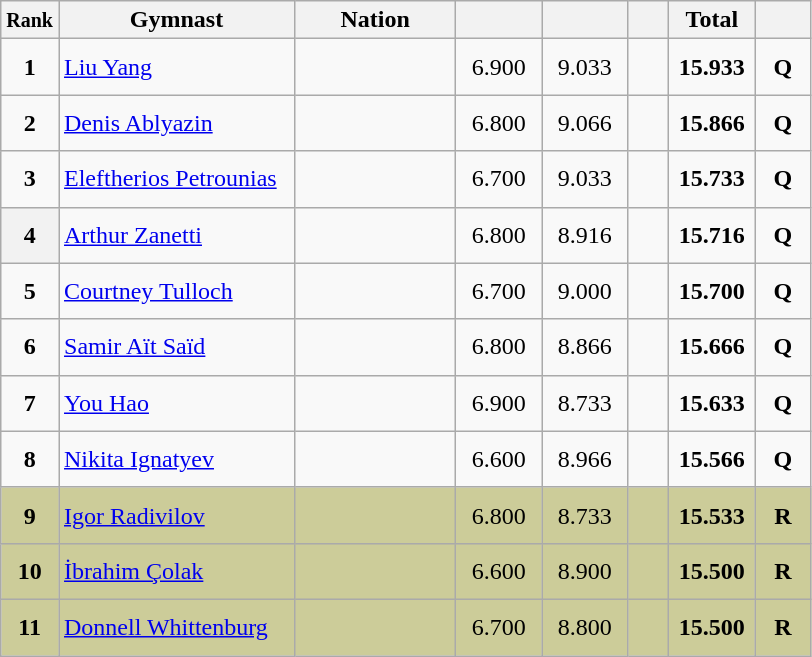<table class="wikitable sortable" style="text-align:center;">
<tr>
<th scope="col"  style="width:15px;"><small>Rank</small></th>
<th scope="col"  style="width:150px;">Gymnast</th>
<th scope="col"  style="width:100px;">Nation</th>
<th scope="col"  style="width:50px;"><small></small></th>
<th scope="col"  style="width:50px;"><small></small></th>
<th scope="col"  style="width:20px;"><small></small></th>
<th scope="col"  style="width:50px;">Total</th>
<th scope="col"  style="width:30px;"><small></small></th>
</tr>
<tr>
<td scope=row style="text-align:center"><strong>1</strong></td>
<td style="height:30px; text-align:left;"><a href='#'>Liu Yang</a></td>
<td style="text-align:left;"><small></small></td>
<td>6.900</td>
<td>9.033</td>
<td></td>
<td><strong>15.933</strong></td>
<td><strong>Q</strong></td>
</tr>
<tr>
<td scope=row style="text-align:center"><strong>2</strong></td>
<td style="height:30px; text-align:left;"><a href='#'>Denis Ablyazin</a></td>
<td style="text-align:left;"><small></small></td>
<td>6.800</td>
<td>9.066</td>
<td></td>
<td><strong>15.866</strong></td>
<td><strong>Q</strong></td>
</tr>
<tr>
<td scope=row style="text-align:center"><strong>3</strong></td>
<td style="height:30px; text-align:left;"><a href='#'>Eleftherios Petrounias</a></td>
<td style="text-align:left;"><small></small></td>
<td>6.700</td>
<td>9.033</td>
<td></td>
<td><strong>15.733</strong></td>
<td><strong>Q</strong></td>
</tr>
<tr>
<th scope=row style="text-align:center"><strong>4</strong></th>
<td style="height:30px; text-align:left;"><a href='#'>Arthur Zanetti</a></td>
<td style="text-align:left;"><small></small></td>
<td>6.800</td>
<td>8.916</td>
<td></td>
<td><strong>15.716</strong></td>
<td><strong>Q</strong></td>
</tr>
<tr>
<td scope=row style="text-align:center"><strong>5</strong></td>
<td style="height:30px; text-align:left;"><a href='#'>Courtney Tulloch</a></td>
<td style="text-align:left;"><small></small></td>
<td>6.700</td>
<td>9.000</td>
<td></td>
<td><strong>15.700</strong></td>
<td><strong>Q</strong></td>
</tr>
<tr>
<td scope=row style="text-align:center"><strong>6</strong></td>
<td style="height:30px; text-align:left;"><a href='#'>Samir Aït Saïd</a></td>
<td style="text-align:left;"><small></small></td>
<td>6.800</td>
<td>8.866</td>
<td></td>
<td><strong>15.666</strong></td>
<td><strong>Q</strong></td>
</tr>
<tr>
<td scope=row style="text-align:center"><strong>7</strong></td>
<td style="height:30px; text-align:left;"><a href='#'>You Hao</a></td>
<td style="text-align:left;"><small></small></td>
<td>6.900</td>
<td>8.733</td>
<td></td>
<td><strong>15.633</strong></td>
<td><strong>Q</strong></td>
</tr>
<tr>
<td scope=row style="text-align:center"><strong>8</strong></td>
<td style="height:30px; text-align:left;"><a href='#'>Nikita Ignatyev</a></td>
<td style="text-align:left;"><small></small></td>
<td>6.600</td>
<td>8.966</td>
<td></td>
<td><strong>15.566</strong></td>
<td><strong>Q</strong></td>
</tr>
<tr style="background:#CCCC99;">
<td scope=row style="text-align:center"><strong>9</strong></td>
<td style="height:30px; text-align:left;"><a href='#'>Igor Radivilov</a></td>
<td style="text-align:left;"><small></small></td>
<td>6.800</td>
<td>8.733</td>
<td></td>
<td><strong>15.533</strong></td>
<td><strong>R</strong></td>
</tr>
<tr style="background:#CCCC99;">
<td scope=row style="text-align:center"><strong>10</strong></td>
<td style="height:30px; text-align:left;"><a href='#'>İbrahim Çolak</a></td>
<td style="text-align:left;"><small></small></td>
<td>6.600</td>
<td>8.900</td>
<td></td>
<td><strong>15.500</strong></td>
<td><strong>R</strong></td>
</tr>
<tr style="background:#CCCC99;">
<td scope=row style="text-align:center"><strong>11</strong></td>
<td style="height:30px; text-align:left;"><a href='#'>Donnell Whittenburg</a></td>
<td style="text-align:left;"><small></small></td>
<td>6.700</td>
<td>8.800</td>
<td></td>
<td><strong>15.500</strong></td>
<td><strong>R</strong></td>
</tr>
</table>
